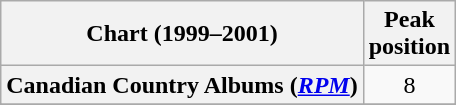<table class="wikitable sortable plainrowheaders" style="text-align:center">
<tr>
<th scope="col">Chart (1999–2001)</th>
<th scope="col">Peak<br> position</th>
</tr>
<tr>
<th scope="row">Canadian Country Albums (<em><a href='#'>RPM</a></em>)</th>
<td>8</td>
</tr>
<tr>
</tr>
<tr>
</tr>
</table>
